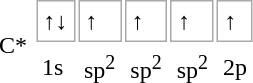<table cellpadding=4px>
<tr>
<td rowspan=2>C*</td>
<td style="border: 1px solid darkgray;">↑↓</td>
<td style="border: 1px solid darkgray;">↑</td>
<td style="border: 1px solid darkgray;">↑</td>
<td style="border: 1px solid darkgray;">↑</td>
<td style="border: 1px solid darkgray;">↑</td>
</tr>
<tr>
<td>1s</td>
<td>sp<sup>2</sup></td>
<td>sp<sup>2</sup></td>
<td>sp<sup>2</sup></td>
<td>2p</td>
</tr>
</table>
